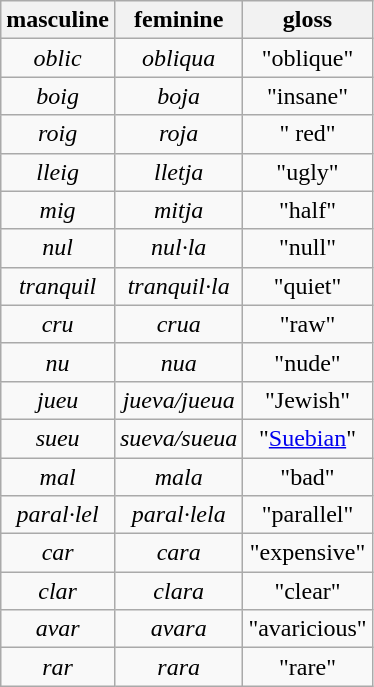<table class="wikitable" style="text-align:center;">
<tr>
<th>masculine</th>
<th>feminine</th>
<th>gloss</th>
</tr>
<tr>
<td><em>oblic</em></td>
<td><em>obliqua</em></td>
<td>"oblique"</td>
</tr>
<tr>
<td><em>boig</em></td>
<td><em>boja</em></td>
<td>"insane"</td>
</tr>
<tr>
<td><em>roig</em></td>
<td><em>roja</em></td>
<td>" red"</td>
</tr>
<tr>
<td><em>lleig</em></td>
<td><em>lletja</em></td>
<td>"ugly"</td>
</tr>
<tr>
<td><em>mig</em></td>
<td><em>mitja</em></td>
<td>"half"</td>
</tr>
<tr>
<td><em>nul</em></td>
<td><em>nul·la</em></td>
<td>"null"</td>
</tr>
<tr>
<td><em>tranquil</em></td>
<td><em>tranquil·la</em></td>
<td>"quiet"</td>
</tr>
<tr>
<td><em>cru</em></td>
<td><em>crua</em></td>
<td>"raw"</td>
</tr>
<tr>
<td><em>nu</em></td>
<td><em>nua</em></td>
<td>"nude"</td>
</tr>
<tr>
<td><em>jueu</em></td>
<td><em>jueva/jueua</em></td>
<td>"Jewish"</td>
</tr>
<tr>
<td><em>sueu</em></td>
<td><em>sueva/sueua</em></td>
<td>"<a href='#'>Suebian</a>"</td>
</tr>
<tr>
<td><em>mal</em></td>
<td><em>mala</em></td>
<td>"bad"</td>
</tr>
<tr>
<td><em>paral·lel</em></td>
<td><em>paral·lela</em></td>
<td>"parallel"</td>
</tr>
<tr>
<td><em>car</em></td>
<td><em>cara</em></td>
<td>"expensive"</td>
</tr>
<tr>
<td><em>clar</em></td>
<td><em>clara</em></td>
<td>"clear"</td>
</tr>
<tr>
<td><em>avar</em></td>
<td><em>avara</em></td>
<td>"avaricious"</td>
</tr>
<tr>
<td><em>rar</em></td>
<td><em>rara</em></td>
<td>"rare"</td>
</tr>
</table>
